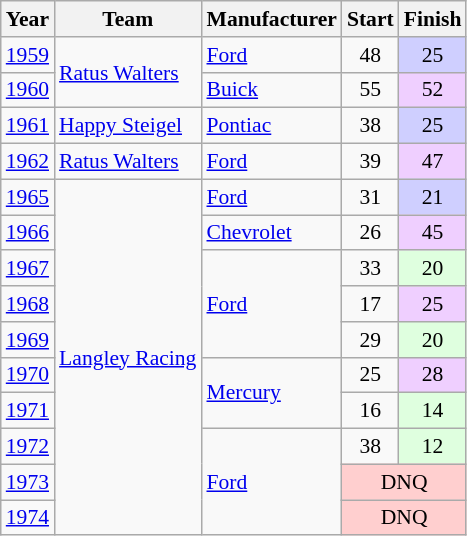<table class="wikitable" style="font-size: 90%;">
<tr>
<th>Year</th>
<th>Team</th>
<th>Manufacturer</th>
<th>Start</th>
<th>Finish</th>
</tr>
<tr>
<td><a href='#'>1959</a></td>
<td rowspan=2><a href='#'>Ratus Walters</a></td>
<td><a href='#'>Ford</a></td>
<td align=center>48</td>
<td align=center style="background:#CFCFFF;">25</td>
</tr>
<tr>
<td><a href='#'>1960</a></td>
<td><a href='#'>Buick</a></td>
<td align=center>55</td>
<td align=center style="background:#EFCFFF;">52</td>
</tr>
<tr>
<td><a href='#'>1961</a></td>
<td><a href='#'>Happy Steigel</a></td>
<td><a href='#'>Pontiac</a></td>
<td align=center>38</td>
<td align=center style="background:#CFCFFF;">25</td>
</tr>
<tr>
<td><a href='#'>1962</a></td>
<td><a href='#'>Ratus Walters</a></td>
<td><a href='#'>Ford</a></td>
<td align=center>39</td>
<td align=center style="background:#EFCFFF;">47</td>
</tr>
<tr>
<td><a href='#'>1965</a></td>
<td rowspan=10><a href='#'>Langley Racing</a></td>
<td><a href='#'>Ford</a></td>
<td align=center>31</td>
<td align=center style="background:#CFCFFF;">21</td>
</tr>
<tr>
<td><a href='#'>1966</a></td>
<td><a href='#'>Chevrolet</a></td>
<td align=center>26</td>
<td align=center style="background:#EFCFFF;">45</td>
</tr>
<tr>
<td><a href='#'>1967</a></td>
<td rowspan=3><a href='#'>Ford</a></td>
<td align=center>33</td>
<td align=center style="background:#DFFFDF;">20</td>
</tr>
<tr>
<td><a href='#'>1968</a></td>
<td align=center>17</td>
<td align=center style="background:#EFCFFF;">25</td>
</tr>
<tr>
<td><a href='#'>1969</a></td>
<td align=center>29</td>
<td align=center style="background:#DFFFDF;">20</td>
</tr>
<tr>
<td><a href='#'>1970</a></td>
<td rowspan=2><a href='#'>Mercury</a></td>
<td align=center>25</td>
<td align=center style="background:#EFCFFF;">28</td>
</tr>
<tr>
<td><a href='#'>1971</a></td>
<td align=center>16</td>
<td align=center style="background:#DFFFDF;">14</td>
</tr>
<tr>
<td><a href='#'>1972</a></td>
<td rowspan=3><a href='#'>Ford</a></td>
<td align=center>38</td>
<td align=center style="background:#DFFFDF;">12</td>
</tr>
<tr>
<td><a href='#'>1973</a></td>
<td align=center colspan=2 style="background:#FFCFCF;">DNQ</td>
</tr>
<tr>
<td><a href='#'>1974</a></td>
<td align=center colspan=2 style="background:#FFCFCF;">DNQ</td>
</tr>
</table>
